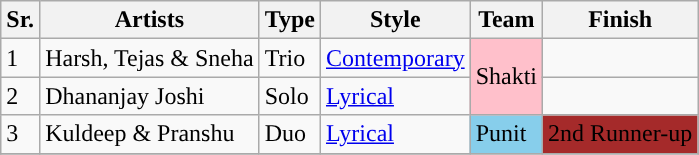<table class="wikitable">
<tr>
<th>Sr.</th>
<th>Artists</th>
<th>Type</th>
<th>Style</th>
<th>Team</th>
<th>Finish</th>
</tr>
<tr>
<td>1</td>
<td>Harsh, Tejas & Sneha</td>
<td>Trio</td>
<td><a href='#'>Contemporary</a></td>
<td rowspan=2 style="background:pink;">Shakti</td>
<td></td>
</tr>
<tr>
<td>2</td>
<td>Dhananjay Joshi</td>
<td>Solo</td>
<td><a href='#'>Lyrical</a></td>
<td></td>
</tr>
<tr>
<td>3</td>
<td>Kuldeep & Pranshu</td>
<td>Duo</td>
<td><a href='#'>Lyrical</a></td>
<td style="background:#87ceeb;">Punit</td>
<td style="background:brown;">2nd Runner-up</td>
</tr>
<tr>
</tr>
</table>
